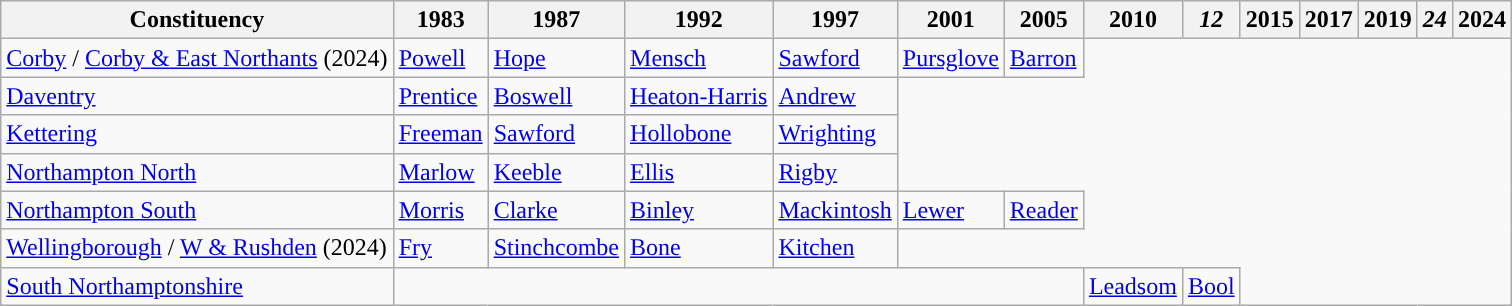<table class="wikitable">
<tr>
<th>Constituency</th>
<th>1983</th>
<th>1987</th>
<th>1992</th>
<th>1997</th>
<th>2001</th>
<th>2005</th>
<th>2010</th>
<th><em>12</em></th>
<th>2015</th>
<th>2017</th>
<th>2019</th>
<th><em>24</em></th>
<th>2024</th>
</tr>
<tr>
<td><a href='#'>Corby</a> / <a href='#'>Corby & East Northants</a> (2024)</td>
<td><a href='#'>Powell</a></td>
<td><a href='#'>Hope</a></td>
<td><a href='#'>Mensch</a></td>
<td><a href='#'>Sawford</a></td>
<td><a href='#'>Pursglove</a></td>
<td><a href='#'>Barron</a></td>
</tr>
<tr>
<td><a href='#'>Daventry</a></td>
<td><a href='#'>Prentice</a></td>
<td><a href='#'>Boswell</a></td>
<td><a href='#'>Heaton-Harris</a></td>
<td><a href='#'>Andrew</a></td>
</tr>
<tr>
<td><a href='#'>Kettering</a></td>
<td><a href='#'>Freeman</a></td>
<td><a href='#'>Sawford</a></td>
<td><a href='#'>Hollobone</a></td>
<td><a href='#'>Wrighting</a></td>
</tr>
<tr>
<td><a href='#'>Northampton North</a></td>
<td><a href='#'>Marlow</a></td>
<td><a href='#'>Keeble</a></td>
<td><a href='#'>Ellis</a></td>
<td><a href='#'>Rigby</a></td>
</tr>
<tr>
<td><a href='#'>Northampton South</a></td>
<td><a href='#'>Morris</a></td>
<td><a href='#'>Clarke</a></td>
<td><a href='#'>Binley</a></td>
<td><a href='#'>Mackintosh</a></td>
<td><a href='#'>Lewer</a></td>
<td><a href='#'>Reader</a></td>
</tr>
<tr>
<td><a href='#'>Wellingborough</a> / <a href='#'>W & Rushden</a> (2024)</td>
<td><a href='#'>Fry</a></td>
<td><a href='#'>Stinchcombe</a></td>
<td><a href='#'>Bone</a></td>
<td><a href='#'>Kitchen</a></td>
</tr>
<tr>
<td><a href='#'>South Northamptonshire</a></td>
<td colspan="6"></td>
<td><a href='#'>Leadsom</a></td>
<td><a href='#'>Bool</a></td>
</tr>
</table>
